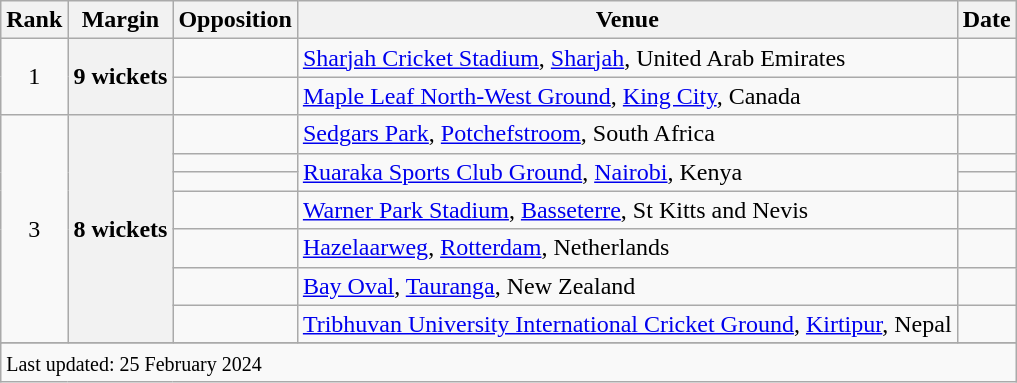<table class="wikitable plainrowheaders sortable">
<tr>
<th scope=col>Rank</th>
<th scope=col>Margin</th>
<th scope=col>Opposition</th>
<th scope=col>Venue</th>
<th scope=col>Date</th>
</tr>
<tr>
<td align=center rowspan=2>1</td>
<th scope=row style=text-align:center rowspan=2>9 wickets</th>
<td></td>
<td><a href='#'>Sharjah Cricket Stadium</a>, <a href='#'>Sharjah</a>, United Arab Emirates</td>
<td></td>
</tr>
<tr>
<td></td>
<td><a href='#'>Maple Leaf North-West Ground</a>, <a href='#'>King City</a>, Canada</td>
<td></td>
</tr>
<tr>
<td align=center rowspan=7>3</td>
<th scope=row style=text-align:center rowspan=7>8 wickets</th>
<td></td>
<td><a href='#'>Sedgars Park</a>, <a href='#'>Potchefstroom</a>, South Africa</td>
<td></td>
</tr>
<tr>
<td></td>
<td rowspan=2><a href='#'>Ruaraka Sports Club Ground</a>, <a href='#'>Nairobi</a>, Kenya</td>
<td></td>
</tr>
<tr>
<td></td>
<td></td>
</tr>
<tr>
<td></td>
<td><a href='#'>Warner Park Stadium</a>, <a href='#'>Basseterre</a>, St Kitts and Nevis</td>
<td> </td>
</tr>
<tr>
<td></td>
<td><a href='#'>Hazelaarweg</a>, <a href='#'>Rotterdam</a>, Netherlands</td>
<td></td>
</tr>
<tr>
<td></td>
<td><a href='#'>Bay Oval</a>, <a href='#'>Tauranga</a>, New Zealand</td>
<td></td>
</tr>
<tr>
<td></td>
<td><a href='#'>Tribhuvan University International Cricket Ground</a>, <a href='#'>Kirtipur</a>, Nepal</td>
<td></td>
</tr>
<tr>
</tr>
<tr class=sortbottom>
<td colspan=5><small>Last updated: 25 February 2024</small></td>
</tr>
</table>
